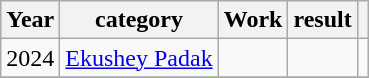<table class="wikitable">
<tr>
<th>Year</th>
<th>category</th>
<th>Work</th>
<th>result</th>
<th></th>
</tr>
<tr>
<td>2024</td>
<td><a href='#'>Ekushey Padak</a></td>
<td></td>
<td></td>
<td></td>
</tr>
<tr>
</tr>
</table>
